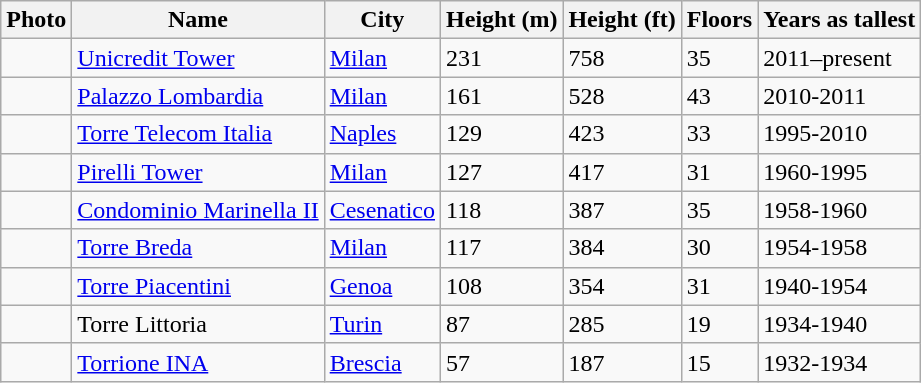<table class="wikitable">
<tr>
<th>Photo</th>
<th>Name</th>
<th>City</th>
<th>Height (m)</th>
<th>Height (ft)</th>
<th>Floors</th>
<th>Years as tallest</th>
</tr>
<tr>
<td></td>
<td><a href='#'>Unicredit Tower</a></td>
<td><a href='#'>Milan</a></td>
<td>231</td>
<td>758</td>
<td>35</td>
<td>2011–present</td>
</tr>
<tr>
<td></td>
<td><a href='#'>Palazzo Lombardia</a></td>
<td><a href='#'>Milan</a></td>
<td>161</td>
<td>528</td>
<td>43</td>
<td>2010-2011</td>
</tr>
<tr>
<td></td>
<td><a href='#'>Torre Telecom Italia</a></td>
<td><a href='#'>Naples</a></td>
<td>129</td>
<td>423</td>
<td>33</td>
<td>1995-2010</td>
</tr>
<tr>
<td></td>
<td><a href='#'>Pirelli Tower</a></td>
<td><a href='#'>Milan</a></td>
<td>127</td>
<td>417</td>
<td>31</td>
<td>1960-1995</td>
</tr>
<tr>
<td></td>
<td><a href='#'>Condominio Marinella II</a></td>
<td><a href='#'>Cesenatico</a></td>
<td>118</td>
<td>387</td>
<td>35</td>
<td>1958-1960</td>
</tr>
<tr>
<td></td>
<td><a href='#'>Torre Breda</a></td>
<td><a href='#'>Milan</a></td>
<td>117</td>
<td>384</td>
<td>30</td>
<td>1954-1958</td>
</tr>
<tr>
<td></td>
<td><a href='#'>Torre Piacentini</a></td>
<td><a href='#'>Genoa</a></td>
<td>108</td>
<td>354</td>
<td>31</td>
<td>1940-1954</td>
</tr>
<tr>
<td></td>
<td>Torre Littoria</td>
<td><a href='#'>Turin</a></td>
<td>87</td>
<td>285</td>
<td>19</td>
<td>1934-1940</td>
</tr>
<tr>
<td></td>
<td><a href='#'>Torrione INA</a></td>
<td><a href='#'>Brescia</a></td>
<td>57</td>
<td>187</td>
<td>15</td>
<td>1932-1934</td>
</tr>
</table>
